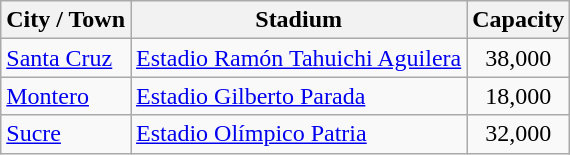<table class="wikitable sortable">
<tr>
<th>City / Town</th>
<th>Stadium</th>
<th>Capacity</th>
</tr>
<tr>
<td><a href='#'>Santa Cruz</a></td>
<td><a href='#'>Estadio Ramón Tahuichi Aguilera</a></td>
<td style="text-align: center;">38,000</td>
</tr>
<tr>
<td><a href='#'>Montero</a></td>
<td><a href='#'>Estadio Gilberto Parada</a></td>
<td style="text-align: center;">18,000</td>
</tr>
<tr>
<td><a href='#'>Sucre</a></td>
<td><a href='#'>Estadio Olímpico Patria</a></td>
<td style="text-align: center;">32,000</td>
</tr>
</table>
